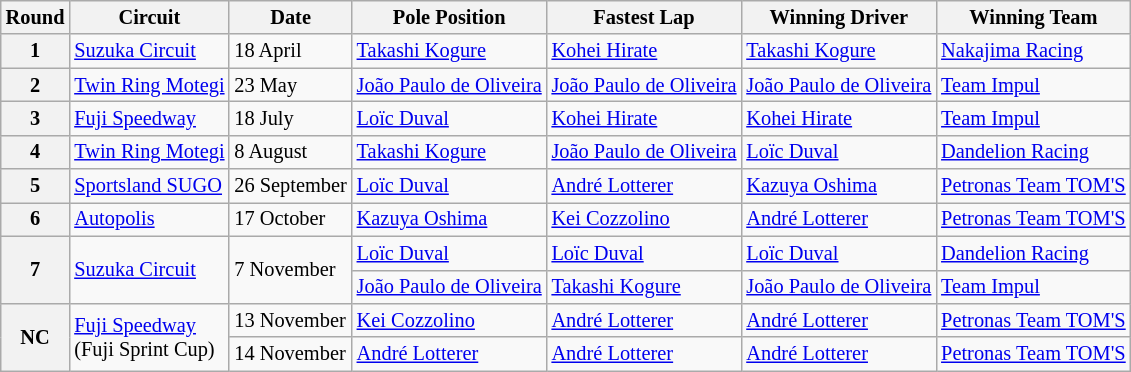<table class="wikitable" style="font-size:85%">
<tr>
<th>Round</th>
<th>Circuit</th>
<th>Date</th>
<th>Pole Position</th>
<th>Fastest Lap</th>
<th>Winning Driver</th>
<th>Winning Team</th>
</tr>
<tr>
<th>1</th>
<td><a href='#'>Suzuka Circuit</a></td>
<td>18 April</td>
<td> <a href='#'>Takashi Kogure</a></td>
<td> <a href='#'>Kohei Hirate</a></td>
<td> <a href='#'>Takashi Kogure</a></td>
<td><a href='#'>Nakajima Racing</a></td>
</tr>
<tr>
<th>2</th>
<td><a href='#'>Twin Ring Motegi</a></td>
<td>23 May</td>
<td> <a href='#'>João Paulo de Oliveira</a></td>
<td> <a href='#'>João Paulo de Oliveira</a></td>
<td> <a href='#'>João Paulo de Oliveira</a></td>
<td><a href='#'>Team Impul</a></td>
</tr>
<tr>
<th>3</th>
<td><a href='#'>Fuji Speedway</a></td>
<td>18 July</td>
<td> <a href='#'>Loïc Duval</a></td>
<td> <a href='#'>Kohei Hirate</a></td>
<td> <a href='#'>Kohei Hirate</a></td>
<td><a href='#'>Team Impul</a></td>
</tr>
<tr>
<th>4</th>
<td><a href='#'>Twin Ring Motegi</a></td>
<td>8 August</td>
<td> <a href='#'>Takashi Kogure</a></td>
<td> <a href='#'>João Paulo de Oliveira</a></td>
<td> <a href='#'>Loïc Duval</a></td>
<td><a href='#'>Dandelion Racing</a></td>
</tr>
<tr>
<th>5</th>
<td><a href='#'>Sportsland SUGO</a></td>
<td>26 September</td>
<td> <a href='#'>Loïc Duval</a></td>
<td> <a href='#'>André Lotterer</a></td>
<td> <a href='#'>Kazuya Oshima</a></td>
<td><a href='#'>Petronas Team TOM'S</a></td>
</tr>
<tr>
<th>6</th>
<td><a href='#'>Autopolis</a></td>
<td>17 October</td>
<td> <a href='#'>Kazuya Oshima</a></td>
<td> <a href='#'>Kei Cozzolino</a></td>
<td> <a href='#'>André Lotterer</a></td>
<td><a href='#'>Petronas Team TOM'S</a></td>
</tr>
<tr>
<th rowspan=2>7</th>
<td rowspan=2><a href='#'>Suzuka Circuit</a></td>
<td rowspan=2>7 November</td>
<td> <a href='#'>Loïc Duval</a></td>
<td> <a href='#'>Loïc Duval</a></td>
<td> <a href='#'>Loïc Duval</a></td>
<td><a href='#'>Dandelion Racing</a></td>
</tr>
<tr>
<td> <a href='#'>João Paulo de Oliveira</a></td>
<td> <a href='#'>Takashi Kogure</a></td>
<td> <a href='#'>João Paulo de Oliveira</a></td>
<td><a href='#'>Team Impul</a></td>
</tr>
<tr>
<th rowspan=2>NC</th>
<td rowspan=2><a href='#'>Fuji Speedway</a><br>(Fuji Sprint Cup)</td>
<td>13 November</td>
<td> <a href='#'>Kei Cozzolino</a></td>
<td> <a href='#'>André Lotterer</a></td>
<td> <a href='#'>André Lotterer</a></td>
<td><a href='#'>Petronas Team TOM'S</a></td>
</tr>
<tr>
<td>14 November</td>
<td> <a href='#'>André Lotterer</a></td>
<td> <a href='#'>André Lotterer</a></td>
<td> <a href='#'>André Lotterer</a></td>
<td><a href='#'>Petronas Team TOM'S</a></td>
</tr>
</table>
